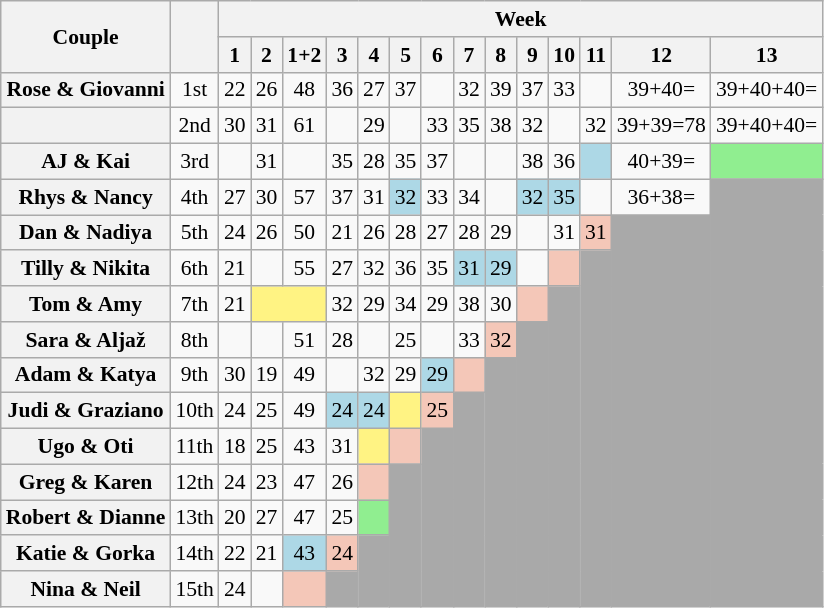<table class="wikitable sortable" style="text-align:center; font-size:90%">
<tr>
<th rowspan="2" scope="col">Couple</th>
<th rowspan="2" scope="col"></th>
<th colspan="14">Week</th>
</tr>
<tr>
<th scope="col">1</th>
<th scope="col">2</th>
<th scope="col">1+2</th>
<th scope="col">3</th>
<th scope="col">4</th>
<th scope="col">5</th>
<th scope="col">6</th>
<th scope="col">7</th>
<th scope="col">8</th>
<th scope="col">9</th>
<th scope="col">10</th>
<th scope="col">11</th>
<th scope="col">12</th>
<th scope="col">13</th>
</tr>
<tr>
<th scope="row">Rose & Giovanni</th>
<td>1st</td>
<td>22</td>
<td>26</td>
<td>48</td>
<td>36</td>
<td>27</td>
<td>37</td>
<td></td>
<td>32</td>
<td>39</td>
<td>37</td>
<td>33</td>
<td></td>
<td>39+40=</td>
<td>39+40+40=</td>
</tr>
<tr>
<th scope="row"></th>
<td>2nd</td>
<td>30</td>
<td>31</td>
<td>61</td>
<td></td>
<td>29</td>
<td></td>
<td>33</td>
<td>35</td>
<td>38</td>
<td>32</td>
<td></td>
<td>32</td>
<td>39+39=78</td>
<td>39+40+40=</td>
</tr>
<tr>
<th scope="row">AJ & Kai</th>
<td>3rd</td>
<td></td>
<td>31</td>
<td></td>
<td>35</td>
<td>28</td>
<td>35</td>
<td>37</td>
<td></td>
<td></td>
<td>38</td>
<td>36</td>
<td bgcolor="lightblue"></td>
<td>40+39=</td>
<td bgcolor="lightgreen"></td>
</tr>
<tr>
<th scope="row">Rhys & Nancy</th>
<td>4th</td>
<td>27</td>
<td>30</td>
<td>57</td>
<td>37</td>
<td>31</td>
<td bgcolor="lightblue">32</td>
<td>33</td>
<td>34</td>
<td></td>
<td bgcolor="lightblue">32</td>
<td bgcolor="lightblue">35</td>
<td></td>
<td>36+38=</td>
<td rowspan="12" bgcolor="darkgray"></td>
</tr>
<tr>
<th scope="row">Dan & Nadiya</th>
<td>5th</td>
<td>24</td>
<td>26</td>
<td>50</td>
<td>21</td>
<td>26</td>
<td>28</td>
<td>27</td>
<td>28</td>
<td>29</td>
<td></td>
<td>31</td>
<td bgcolor="f4c7b8">31</td>
<td rowspan="11" bgcolor="darkgray"></td>
</tr>
<tr>
<th scope="row">Tilly & Nikita</th>
<td>6th</td>
<td>21</td>
<td></td>
<td>55</td>
<td>27</td>
<td>32</td>
<td>36</td>
<td>35</td>
<td bgcolor="lightblue">31</td>
<td bgcolor="lightblue">29</td>
<td></td>
<td bgcolor="f4c7b8"></td>
<td rowspan="10" bgcolor="darkgray"></td>
</tr>
<tr>
<th scope="row">Tom & Amy</th>
<td>7th</td>
<td>21</td>
<td colspan="2" bgcolor="fff383"></td>
<td>32</td>
<td>29</td>
<td>34</td>
<td>29</td>
<td>38</td>
<td>30</td>
<td bgcolor="f4c7b8"></td>
<td rowspan="9" bgcolor="darkgray"></td>
</tr>
<tr>
<th scope="row">Sara & Aljaž</th>
<td>8th</td>
<td></td>
<td></td>
<td>51</td>
<td>28</td>
<td></td>
<td>25</td>
<td></td>
<td>33</td>
<td bgcolor="f4c7b8">32</td>
<td rowspan="8" bgcolor="darkgray"></td>
</tr>
<tr>
<th scope="row">Adam & Katya</th>
<td>9th</td>
<td>30</td>
<td>19</td>
<td>49</td>
<td></td>
<td>32</td>
<td>29</td>
<td bgcolor="lightblue">29</td>
<td bgcolor="f4c7b8"></td>
<td rowspan="7" bgcolor="darkgray"></td>
</tr>
<tr>
<th scope="row">Judi & Graziano</th>
<td>10th</td>
<td>24</td>
<td>25</td>
<td>49</td>
<td bgcolor="lightblue">24</td>
<td bgcolor="lightblue">24</td>
<td bgcolor="fff383"></td>
<td bgcolor="f4c7b8">25</td>
<td rowspan="6" bgcolor="darkgray"></td>
</tr>
<tr>
<th scope="row">Ugo & Oti</th>
<td>11th</td>
<td>18</td>
<td>25</td>
<td>43</td>
<td>31</td>
<td bgcolor="fff383"></td>
<td bgcolor="f4c7b8"></td>
<td rowspan="5" bgcolor="darkgray"></td>
</tr>
<tr>
<th scope="row">Greg & Karen</th>
<td>12th</td>
<td>24</td>
<td>23</td>
<td>47</td>
<td>26</td>
<td bgcolor="f4c7b8"></td>
<td rowspan="4" bgcolor="darkgray"></td>
</tr>
<tr>
<th scope="row">Robert & Dianne</th>
<td>13th</td>
<td>20</td>
<td>27</td>
<td>47</td>
<td>25</td>
<td bgcolor="lightgreen"></td>
</tr>
<tr>
<th scope="row">Katie & Gorka</th>
<td>14th</td>
<td>22</td>
<td>21</td>
<td bgcolor="lightblue">43</td>
<td bgcolor="f4c7b8">24</td>
<td rowspan="2" bgcolor="darkgray"></td>
</tr>
<tr>
<th scope="row">Nina & Neil</th>
<td>15th</td>
<td>24</td>
<td></td>
<td bgcolor="f4c7b8"></td>
<td bgcolor="darkgray"></td>
</tr>
</table>
